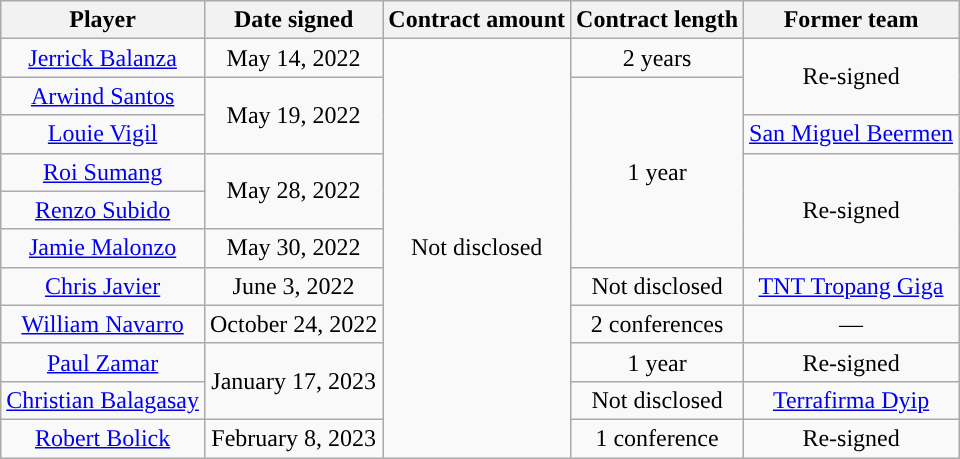<table class="wikitable sortable sortable">
<tr>
<th>Player</th>
<th>Date signed</th>
<th>Contract amount</th>
<th>Contract length</th>
<th>Former team</th>
</tr>
<tr>
<td align=center><a href='#'>Jerrick Balanza</a></td>
<td align=center>May 14, 2022</td>
<td align=center rowspan=12>Not disclosed</td>
<td align=center>2 years</td>
<td align=center rowspan=2>Re-signed</td>
</tr>
<tr>
<td align=center><a href='#'>Arwind Santos</a></td>
<td align=center rowspan=2>May 19, 2022</td>
<td align=center rowspan=5>1 year</td>
</tr>
<tr>
<td align=center><a href='#'>Louie Vigil</a></td>
<td align=center><a href='#'>San Miguel Beermen</a></td>
</tr>
<tr>
<td align=center><a href='#'>Roi Sumang</a></td>
<td align=center rowspan=2>May 28, 2022</td>
<td align=center rowspan=3>Re-signed</td>
</tr>
<tr>
<td align=center><a href='#'>Renzo Subido</a></td>
</tr>
<tr>
<td align=center><a href='#'>Jamie Malonzo</a></td>
<td align=center>May 30, 2022</td>
</tr>
<tr>
<td align=center><a href='#'>Chris Javier</a></td>
<td align=center>June 3, 2022</td>
<td align=center>Not disclosed</td>
<td align=center><a href='#'>TNT Tropang Giga</a></td>
</tr>
<tr>
<td align=center><a href='#'>William Navarro</a></td>
<td align=center>October 24, 2022</td>
<td align=center>2 conferences</td>
<td align=center>—</td>
</tr>
<tr>
<td align=center><a href='#'>Paul Zamar</a></td>
<td align=center rowspan=2>January 17, 2023</td>
<td align=center>1 year</td>
<td align=center>Re-signed</td>
</tr>
<tr>
<td align=center><a href='#'>Christian Balagasay</a></td>
<td align=center>Not disclosed</td>
<td align=center><a href='#'>Terrafirma Dyip</a></td>
</tr>
<tr>
<td align=center><a href='#'>Robert Bolick</a></td>
<td align=center>February 8, 2023</td>
<td align=center>1 conference</td>
<td align=center>Re-signed</td>
</tr>
</table>
